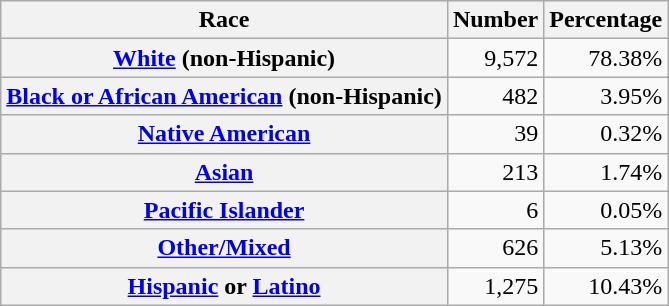<table class="wikitable" style="text-align:right">
<tr>
<th scope="col">Race</th>
<th scope="col">Number</th>
<th scope="col">Percentage</th>
</tr>
<tr>
<th scope="row"><a href='#'>White</a> (non-Hispanic)</th>
<td>9,572</td>
<td>78.38%</td>
</tr>
<tr>
<th scope="row"><a href='#'>Black or African American</a> (non-Hispanic)</th>
<td>482</td>
<td>3.95%</td>
</tr>
<tr>
<th scope="row"><a href='#'>Native American</a></th>
<td>39</td>
<td>0.32%</td>
</tr>
<tr>
<th scope="row"><a href='#'>Asian</a></th>
<td>213</td>
<td>1.74%</td>
</tr>
<tr>
<th scope="row"><a href='#'>Pacific Islander</a></th>
<td>6</td>
<td>0.05%</td>
</tr>
<tr>
<th scope="row"><a href='#'>Other/Mixed</a></th>
<td>626</td>
<td>5.13%</td>
</tr>
<tr>
<th scope="row"><a href='#'>Hispanic</a> or <a href='#'>Latino</a></th>
<td>1,275</td>
<td>10.43%</td>
</tr>
</table>
